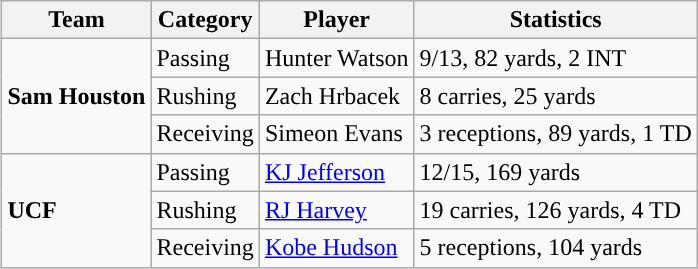<table class="wikitable" style="float: right;">
<tr>
<th>Team</th>
<th>Category</th>
<th>Player</th>
<th>Statistics</th>
</tr>
<tr>
<td rowspan=3><strong>Sam Houston</strong></td>
<td>Passing</td>
<td>Hunter Watson</td>
<td>9/13, 82 yards, 2 INT</td>
</tr>
<tr>
<td>Rushing</td>
<td>Zach Hrbacek</td>
<td>8 carries, 25 yards</td>
</tr>
<tr>
<td>Receiving</td>
<td>Simeon Evans</td>
<td>3 receptions, 89 yards, 1 TD</td>
</tr>
<tr>
<td rowspan=3><strong>UCF</strong></td>
<td>Passing</td>
<td><a href='#'>KJ Jefferson</a></td>
<td>12/15, 169 yards</td>
</tr>
<tr>
<td>Rushing</td>
<td><a href='#'>RJ Harvey</a></td>
<td>19 carries, 126 yards, 4 TD</td>
</tr>
<tr>
<td>Receiving</td>
<td><a href='#'>Kobe Hudson</a></td>
<td>5 receptions, 104 yards</td>
</tr>
</table>
